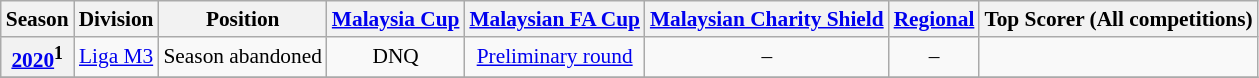<table class="wikitable" style="font-size:89%;">
<tr>
<th>Season</th>
<th>Division</th>
<th>Position</th>
<th><a href='#'>Malaysia Cup</a></th>
<th><a href='#'>Malaysian FA Cup</a></th>
<th><a href='#'>Malaysian Charity Shield</a></th>
<th><a href='#'>Regional</a></th>
<th>Top Scorer (All competitions)</th>
</tr>
<tr>
<th style="text-align:center;"><a href='#'>2020</a><sup>1</sup></th>
<td style="text-align:center;"><a href='#'>Liga M3</a></td>
<td style="text-align:center;">Season abandoned</td>
<td style="text-align:center;">DNQ</td>
<td style="text-align:center;"><a href='#'>Preliminary round</a></td>
<td style="text-align:center;">–</td>
<td style="text-align:center;">–</td>
<td></td>
</tr>
<tr>
</tr>
</table>
